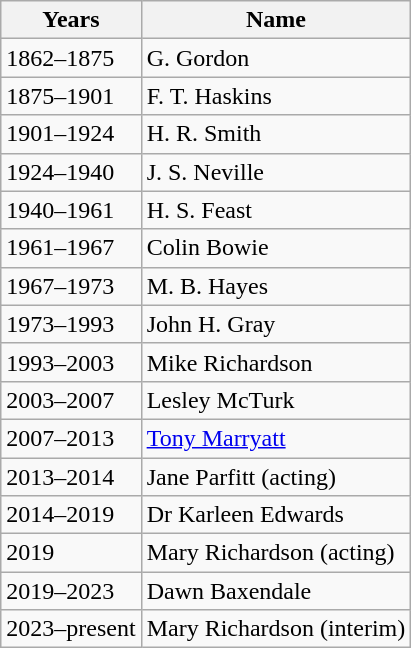<table class="wikitable" border="1">
<tr>
<th>Years</th>
<th>Name</th>
</tr>
<tr>
<td>1862–1875</td>
<td>G. Gordon</td>
</tr>
<tr>
<td>1875–1901</td>
<td>F. T. Haskins</td>
</tr>
<tr>
<td>1901–1924</td>
<td>H. R. Smith</td>
</tr>
<tr>
<td>1924–1940</td>
<td>J. S. Neville </td>
</tr>
<tr>
<td>1940–1961</td>
<td>H. S. Feast </td>
</tr>
<tr>
<td>1961–1967</td>
<td>Colin Bowie</td>
</tr>
<tr>
<td>1967–1973</td>
<td>M. B. Hayes</td>
</tr>
<tr>
<td>1973–1993</td>
<td>John H. Gray </td>
</tr>
<tr>
<td>1993–2003</td>
<td>Mike Richardson</td>
</tr>
<tr>
<td>2003–2007</td>
<td>Lesley McTurk</td>
</tr>
<tr>
<td>2007–2013</td>
<td><a href='#'>Tony Marryatt</a></td>
</tr>
<tr>
<td>2013–2014</td>
<td>Jane Parfitt (acting)</td>
</tr>
<tr>
<td>2014–2019</td>
<td>Dr Karleen Edwards</td>
</tr>
<tr>
<td>2019</td>
<td>Mary Richardson (acting)</td>
</tr>
<tr>
<td>2019–2023</td>
<td>Dawn Baxendale</td>
</tr>
<tr>
<td>2023–present</td>
<td>Mary Richardson (interim)</td>
</tr>
</table>
